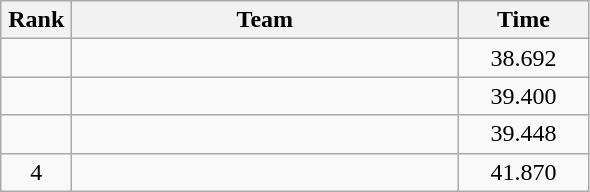<table class=wikitable style="text-align:center">
<tr>
<th width=40>Rank</th>
<th width=250>Team</th>
<th width=80>Time</th>
</tr>
<tr>
<td></td>
<td align=left></td>
<td>38.692</td>
</tr>
<tr>
<td></td>
<td align=left></td>
<td>39.400</td>
</tr>
<tr>
<td></td>
<td align=left></td>
<td>39.448</td>
</tr>
<tr>
<td>4</td>
<td align=left></td>
<td>41.870</td>
</tr>
</table>
